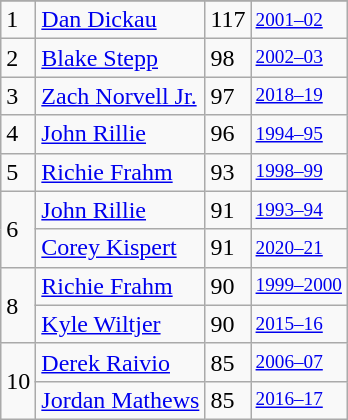<table class="wikitable">
<tr>
</tr>
<tr>
<td>1</td>
<td><a href='#'>Dan Dickau</a></td>
<td>117</td>
<td style="font-size:80%;"><a href='#'>2001–02</a></td>
</tr>
<tr>
<td>2</td>
<td><a href='#'>Blake Stepp</a></td>
<td>98</td>
<td style="font-size:80%;"><a href='#'>2002–03</a></td>
</tr>
<tr>
<td>3</td>
<td><a href='#'>Zach Norvell Jr.</a></td>
<td>97</td>
<td style="font-size:80%;"><a href='#'>2018–19</a></td>
</tr>
<tr>
<td>4</td>
<td><a href='#'>John Rillie</a></td>
<td>96</td>
<td style="font-size:80%;"><a href='#'>1994–95</a></td>
</tr>
<tr>
<td>5</td>
<td><a href='#'>Richie Frahm</a></td>
<td>93</td>
<td style="font-size:80%;"><a href='#'>1998–99</a></td>
</tr>
<tr>
<td rowspan=2>6</td>
<td><a href='#'>John Rillie</a></td>
<td>91</td>
<td style="font-size:80%;"><a href='#'>1993–94</a></td>
</tr>
<tr>
<td><a href='#'>Corey Kispert</a></td>
<td>91</td>
<td style="font-size:80%;"><a href='#'>2020–21</a></td>
</tr>
<tr>
<td rowspan=2>8</td>
<td><a href='#'>Richie Frahm</a></td>
<td>90</td>
<td style="font-size:80%;"><a href='#'>1999–2000</a></td>
</tr>
<tr>
<td><a href='#'>Kyle Wiltjer</a></td>
<td>90</td>
<td style="font-size:80%;"><a href='#'>2015–16</a></td>
</tr>
<tr>
<td rowspan=2>10</td>
<td><a href='#'>Derek Raivio</a></td>
<td>85</td>
<td style="font-size:80%;"><a href='#'>2006–07</a></td>
</tr>
<tr>
<td><a href='#'>Jordan Mathews</a></td>
<td>85</td>
<td style="font-size:80%;"><a href='#'>2016–17</a></td>
</tr>
</table>
